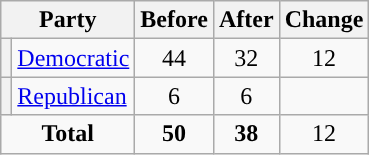<table class="wikitable" style="text-align:center;">
<tr>
<th colspan="2">Party</th>
<th>Before</th>
<th>After</th>
<th>Change</th>
</tr>
<tr>
<th style="background-color:"></th>
<td style="text-align:left;"><a href='#'>Democratic</a></td>
<td>44</td>
<td>32</td>
<td> 12</td>
</tr>
<tr>
<th style="background-color:"></th>
<td style="text-align:left;"><a href='#'>Republican</a></td>
<td>6</td>
<td>6</td>
<td></td>
</tr>
<tr>
<td colspan="2"><strong>Total</strong></td>
<td><strong>50</strong></td>
<td><strong>38</strong></td>
<td> 12</td>
</tr>
</table>
